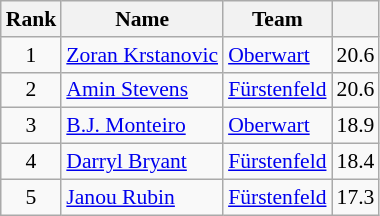<table class="wikitable sortable" style="text-align:left; font-size:90%;">
<tr>
<th>Rank</th>
<th>Name</th>
<th>Team</th>
<th></th>
</tr>
<tr>
<td align=center>1</td>
<td> <a href='#'>Zoran Krstanovic</a></td>
<td><a href='#'>Oberwart</a></td>
<td align=center>20.6</td>
</tr>
<tr>
<td align=center>2</td>
<td> <a href='#'>Amin Stevens</a></td>
<td><a href='#'>Fürstenfeld</a></td>
<td align=center>20.6</td>
</tr>
<tr>
<td align=center>3</td>
<td> <a href='#'>B.J. Monteiro</a></td>
<td><a href='#'>Oberwart</a></td>
<td align=center>18.9</td>
</tr>
<tr>
<td align=center>4</td>
<td> <a href='#'>Darryl Bryant</a></td>
<td><a href='#'>Fürstenfeld</a></td>
<td align=center>18.4</td>
</tr>
<tr>
<td align=center>5</td>
<td> <a href='#'>Janou Rubin</a></td>
<td><a href='#'>Fürstenfeld</a></td>
<td align=center>17.3</td>
</tr>
</table>
